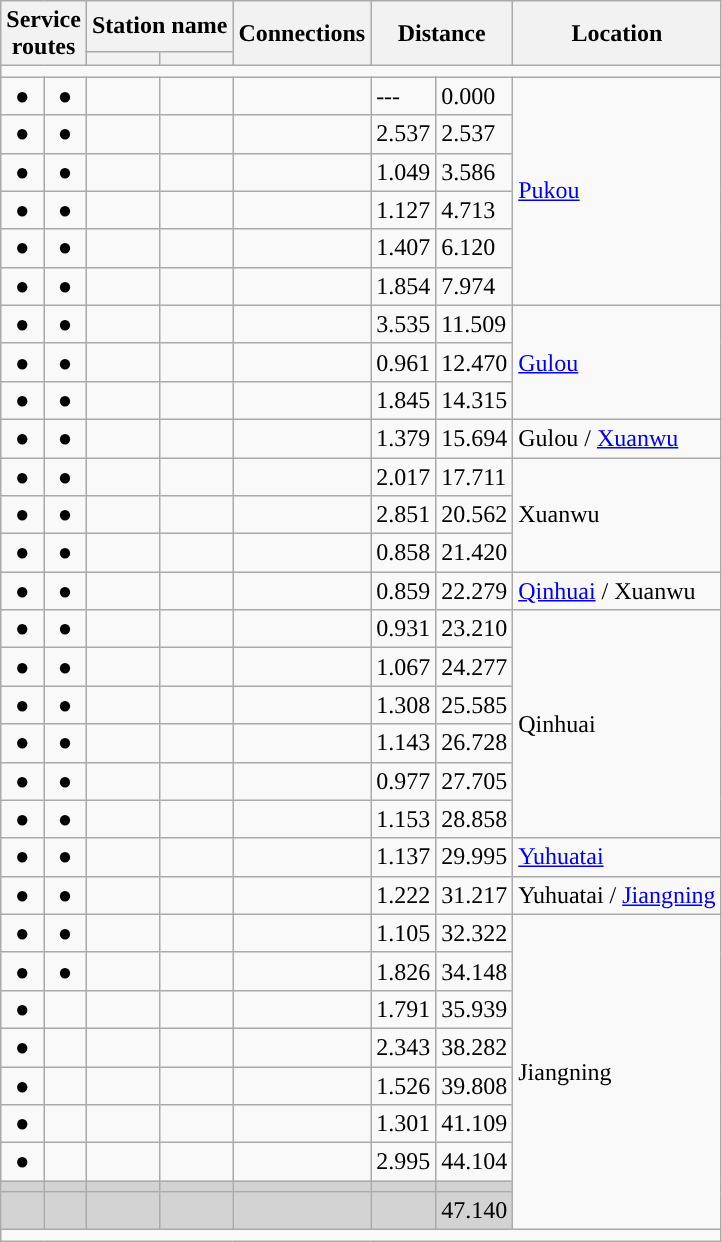<table class="wikitable">
<tr>
<th rowspan="2" colspan="2">Service<br>routes</th>
<th colspan="2">Station name</th>
<th rowspan="2">Connections</th>
<th colspan="2" rowspan="2">Distance<br></th>
<th rowspan="2">Location</th>
</tr>
<tr>
<th></th>
<th></th>
</tr>
<tr style="background:#">
<td colspan = "8"></td>
</tr>
<tr>
<td align="center">●</td>
<td align="center">●</td>
<td></td>
<td></td>
<td></td>
<td>---</td>
<td>0.000</td>
<td rowspan = "6"><a href='#'>Pukou</a></td>
</tr>
<tr>
<td align="center">●</td>
<td align="center">●</td>
<td></td>
<td></td>
<td></td>
<td>2.537</td>
<td>2.537</td>
</tr>
<tr>
<td align="center">●</td>
<td align="center">●</td>
<td></td>
<td></td>
<td></td>
<td>1.049</td>
<td>3.586</td>
</tr>
<tr>
<td align="center">●</td>
<td align="center">●</td>
<td></td>
<td></td>
<td></td>
<td>1.127</td>
<td>4.713</td>
</tr>
<tr>
<td align="center">●</td>
<td align="center">●</td>
<td></td>
<td></td>
<td></td>
<td>1.407</td>
<td>6.120</td>
</tr>
<tr>
<td align="center">●</td>
<td align="center">●</td>
<td></td>
<td></td>
<td></td>
<td>1.854</td>
<td>7.974</td>
</tr>
<tr>
<td align="center">●</td>
<td align="center">●</td>
<td></td>
<td></td>
<td></td>
<td>3.535</td>
<td>11.509</td>
<td rowspan = "3"><a href='#'>Gulou</a></td>
</tr>
<tr>
<td align="center">●</td>
<td align="center">●</td>
<td></td>
<td></td>
<td></td>
<td>0.961</td>
<td>12.470</td>
</tr>
<tr>
<td align="center">●</td>
<td align="center">●</td>
<td></td>
<td></td>
<td></td>
<td>1.845</td>
<td>14.315</td>
</tr>
<tr>
<td align="center">●</td>
<td align="center">●</td>
<td></td>
<td></td>
<td> <br> </td>
<td>1.379</td>
<td>15.694</td>
<td>Gulou / <a href='#'>Xuanwu</a></td>
</tr>
<tr>
<td align="center">●</td>
<td align="center">●</td>
<td></td>
<td></td>
<td></td>
<td>2.017</td>
<td>17.711</td>
<td rowspan="3">Xuanwu</td>
</tr>
<tr>
<td align="center">●</td>
<td align="center">●</td>
<td></td>
<td></td>
<td></td>
<td>2.851</td>
<td>20.562</td>
</tr>
<tr>
<td align="center">●</td>
<td align="center">●</td>
<td></td>
<td></td>
<td></td>
<td>0.858</td>
<td>21.420</td>
</tr>
<tr>
<td align="center">●</td>
<td align="center">●</td>
<td></td>
<td></td>
<td></td>
<td>0.859</td>
<td>22.279</td>
<td><a href='#'>Qinhuai</a> / Xuanwu</td>
</tr>
<tr>
<td align="center">●</td>
<td align="center">●</td>
<td></td>
<td></td>
<td></td>
<td>0.931</td>
<td>23.210</td>
<td rowspan="6">Qinhuai</td>
</tr>
<tr>
<td align="center">●</td>
<td align="center">●</td>
<td></td>
<td></td>
<td></td>
<td>1.067</td>
<td>24.277</td>
</tr>
<tr>
<td align="center">●</td>
<td align="center">●</td>
<td></td>
<td></td>
<td></td>
<td>1.308</td>
<td>25.585</td>
</tr>
<tr>
<td align="center">●</td>
<td align="center">●</td>
<td></td>
<td></td>
<td></td>
<td>1.143</td>
<td>26.728</td>
</tr>
<tr>
<td align="center">●</td>
<td align="center">●</td>
<td></td>
<td></td>
<td></td>
<td>0.977</td>
<td>27.705</td>
</tr>
<tr>
<td align="center">●</td>
<td align="center">●</td>
<td></td>
<td></td>
<td></td>
<td>1.153</td>
<td>28.858</td>
</tr>
<tr>
<td align="center">●</td>
<td align="center">●</td>
<td></td>
<td></td>
<td></td>
<td>1.137</td>
<td>29.995</td>
<td><a href='#'>Yuhuatai</a></td>
</tr>
<tr>
<td align="center">●</td>
<td align="center">●</td>
<td></td>
<td></td>
<td>   <br></td>
<td>1.222</td>
<td>31.217</td>
<td>Yuhuatai / <a href='#'>Jiangning</a></td>
</tr>
<tr>
<td align="center">●</td>
<td align="center">●</td>
<td></td>
<td></td>
<td></td>
<td>1.105</td>
<td>32.322</td>
<td rowspan="9">Jiangning</td>
</tr>
<tr>
<td align="center">●</td>
<td align="center">●</td>
<td></td>
<td></td>
<td></td>
<td>1.826</td>
<td>34.148</td>
</tr>
<tr>
<td align="center">●</td>
<td align="center"></td>
<td></td>
<td></td>
<td></td>
<td>1.791</td>
<td>35.939</td>
</tr>
<tr>
<td align="center">●</td>
<td align="center"></td>
<td></td>
<td></td>
<td></td>
<td>2.343</td>
<td>38.282</td>
</tr>
<tr>
<td align="center">●</td>
<td align="center"></td>
<td></td>
<td></td>
<td></td>
<td>1.526</td>
<td>39.808</td>
</tr>
<tr>
<td align="center">●</td>
<td align="center"></td>
<td></td>
<td></td>
<td></td>
<td>1.301</td>
<td>41.109</td>
</tr>
<tr>
<td align="center">●</td>
<td align="center"></td>
<td></td>
<td></td>
<td></td>
<td>2.995</td>
<td>44.104</td>
</tr>
<tr style="background:lightgrey">
<td align="center"></td>
<td align="center"></td>
<td><em></em></td>
<td></td>
<td></td>
<td></td>
<td></td>
</tr>
<tr style="background:lightgrey">
<td align="center"></td>
<td align="center"></td>
<td><em></em></td>
<td></td>
<td></td>
<td></td>
<td>47.140</td>
</tr>
<tr style="background:#">
<td colspan = "8"></td>
</tr>
</table>
